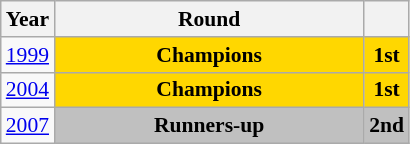<table class="wikitable" style="text-align: center; font-size:90%">
<tr>
<th>Year</th>
<th style="width:200px">Round</th>
<th></th>
</tr>
<tr>
<td><a href='#'>1999</a></td>
<td bgcolor=Gold><strong>Champions</strong></td>
<td bgcolor=Gold><strong>1st</strong></td>
</tr>
<tr>
<td><a href='#'>2004</a></td>
<td bgcolor=Gold><strong>Champions</strong></td>
<td bgcolor=Gold><strong>1st</strong></td>
</tr>
<tr>
<td><a href='#'>2007</a></td>
<td bgcolor=Silver><strong>Runners-up</strong></td>
<td bgcolor=Silver><strong>2nd</strong></td>
</tr>
</table>
